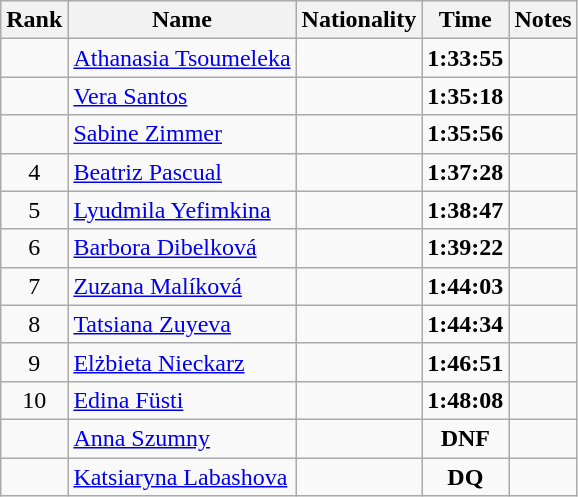<table class="wikitable sortable" style="text-align:center">
<tr>
<th>Rank</th>
<th>Name</th>
<th>Nationality</th>
<th>Time</th>
<th>Notes</th>
</tr>
<tr>
<td></td>
<td align=left><a href='#'>Athanasia Tsoumeleka</a></td>
<td align=left></td>
<td><strong>1:33:55</strong></td>
<td></td>
</tr>
<tr>
<td></td>
<td align=left><a href='#'>Vera Santos</a></td>
<td align=left></td>
<td><strong>1:35:18</strong></td>
<td></td>
</tr>
<tr>
<td></td>
<td align=left><a href='#'>Sabine Zimmer</a></td>
<td align=left></td>
<td><strong>1:35:56</strong></td>
<td></td>
</tr>
<tr>
<td>4</td>
<td align=left><a href='#'>Beatriz Pascual</a></td>
<td align=left></td>
<td><strong>1:37:28</strong></td>
<td></td>
</tr>
<tr>
<td>5</td>
<td align=left><a href='#'>Lyudmila Yefimkina</a></td>
<td align=left></td>
<td><strong>1:38:47</strong></td>
<td></td>
</tr>
<tr>
<td>6</td>
<td align=left><a href='#'>Barbora Dibelková</a></td>
<td align=left></td>
<td><strong>1:39:22</strong></td>
<td></td>
</tr>
<tr>
<td>7</td>
<td align=left><a href='#'>Zuzana Malíková</a></td>
<td align=left></td>
<td><strong>1:44:03</strong></td>
<td></td>
</tr>
<tr>
<td>8</td>
<td align=left><a href='#'>Tatsiana Zuyeva</a></td>
<td align=left></td>
<td><strong>1:44:34</strong></td>
<td></td>
</tr>
<tr>
<td>9</td>
<td align=left><a href='#'>Elżbieta Nieckarz</a></td>
<td align=left></td>
<td><strong>1:46:51</strong></td>
<td></td>
</tr>
<tr>
<td>10</td>
<td align=left><a href='#'>Edina Füsti</a></td>
<td align=left></td>
<td><strong>1:48:08</strong></td>
<td></td>
</tr>
<tr>
<td></td>
<td align=left><a href='#'>Anna Szumny</a></td>
<td align=left></td>
<td><strong>DNF</strong></td>
<td></td>
</tr>
<tr>
<td></td>
<td align=left><a href='#'>Katsiaryna Labashova</a></td>
<td align=left></td>
<td><strong>DQ</strong></td>
<td></td>
</tr>
</table>
